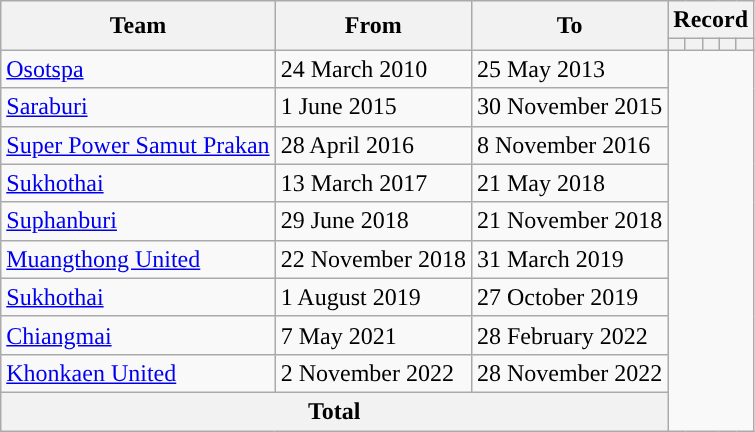<table class="wikitable" style="text-align: center">
<tr>
<th rowspan=2>Team</th>
<th rowspan=2>From</th>
<th rowspan=2>To</th>
<th colspan=5>Record</th>
</tr>
<tr>
<th></th>
<th></th>
<th></th>
<th></th>
<th></th>
</tr>
<tr>
<td align="left"><a href='#'>Osotspa</a></td>
<td align="left">24 March 2010</td>
<td align="left">25 May 2013<br></td>
</tr>
<tr>
<td align="left"><a href='#'>Saraburi</a></td>
<td align="left">1 June 2015</td>
<td align="left">30 November 2015<br></td>
</tr>
<tr>
<td align="left"><a href='#'>Super Power Samut Prakan</a></td>
<td align="left">28 April 2016</td>
<td align="left">8 November 2016<br></td>
</tr>
<tr>
<td align="left"><a href='#'>Sukhothai</a></td>
<td align="left">13 March 2017</td>
<td align="left">21 May 2018<br></td>
</tr>
<tr>
<td align="left"><a href='#'>Suphanburi</a></td>
<td align="left">29 June 2018</td>
<td align="left">21 November 2018<br></td>
</tr>
<tr>
<td align="left"><a href='#'>Muangthong United</a></td>
<td align="left">22 November 2018</td>
<td align="left">31 March 2019<br></td>
</tr>
<tr>
<td align="left"><a href='#'>Sukhothai</a></td>
<td align="left">1 August 2019</td>
<td align="left">27 October 2019<br></td>
</tr>
<tr>
<td align="left"><a href='#'>Chiangmai</a></td>
<td align="left">7 May 2021</td>
<td align="left">28 February 2022<br></td>
</tr>
<tr>
<td align="left"><a href='#'>Khonkaen United</a></td>
<td align="left">2 November 2022</td>
<td align="left">28 November 2022<br></td>
</tr>
<tr>
<th colspan=3>Total<br></th>
</tr>
</table>
